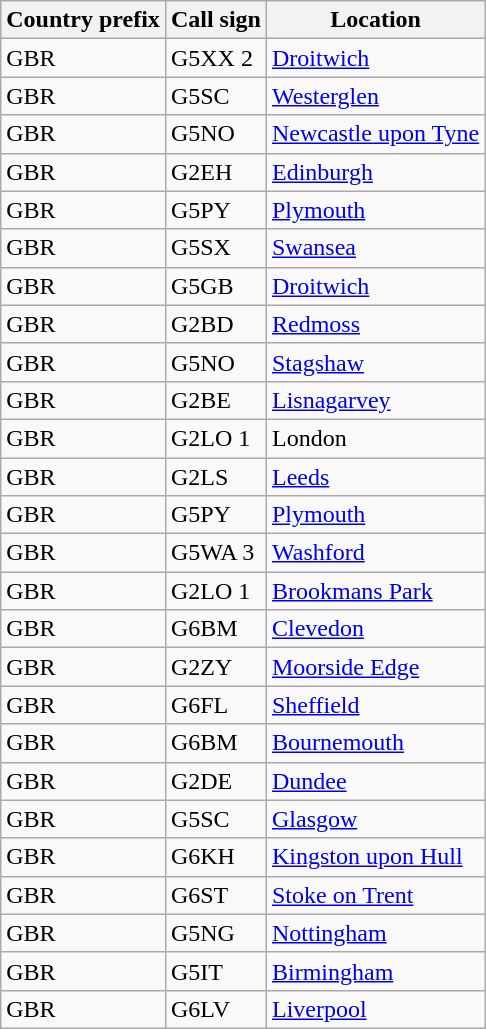<table class="wikitable">
<tr>
<th>Country prefix</th>
<th>Call sign</th>
<th>Location</th>
</tr>
<tr>
<td>GBR</td>
<td>G5XX 2</td>
<td><a href='#'>Droitwich</a></td>
</tr>
<tr>
<td>GBR</td>
<td>G5SC</td>
<td><a href='#'>Westerglen</a></td>
</tr>
<tr>
<td>GBR</td>
<td>G5NO</td>
<td><a href='#'>Newcastle upon Tyne</a></td>
</tr>
<tr>
<td>GBR</td>
<td>G2EH</td>
<td><a href='#'>Edinburgh</a></td>
</tr>
<tr>
<td>GBR</td>
<td>G5PY</td>
<td><a href='#'>Plymouth</a></td>
</tr>
<tr>
<td>GBR</td>
<td>G5SX</td>
<td><a href='#'>Swansea</a></td>
</tr>
<tr>
<td>GBR</td>
<td>G5GB</td>
<td><a href='#'>Droitwich</a></td>
</tr>
<tr>
<td>GBR</td>
<td>G2BD</td>
<td><a href='#'>Redmoss</a></td>
</tr>
<tr>
<td>GBR</td>
<td>G5NO</td>
<td><a href='#'>Stagshaw</a></td>
</tr>
<tr>
<td>GBR</td>
<td>G2BE</td>
<td><a href='#'>Lisnagarvey</a></td>
</tr>
<tr>
<td>GBR</td>
<td>G2LO 1</td>
<td>London</td>
</tr>
<tr>
<td>GBR</td>
<td>G2LS</td>
<td><a href='#'>Leeds</a></td>
</tr>
<tr>
<td>GBR</td>
<td>G5PY</td>
<td><a href='#'>Plymouth</a></td>
</tr>
<tr>
<td>GBR</td>
<td>G5WA 3</td>
<td><a href='#'>Washford</a></td>
</tr>
<tr>
<td>GBR</td>
<td>G2LO 1</td>
<td><a href='#'>Brookmans Park</a></td>
</tr>
<tr>
<td>GBR</td>
<td>G6BM</td>
<td><a href='#'>Clevedon</a></td>
</tr>
<tr>
<td>GBR</td>
<td>G2ZY</td>
<td><a href='#'>Moorside Edge</a></td>
</tr>
<tr>
<td>GBR</td>
<td>G6FL</td>
<td><a href='#'>Sheffield</a></td>
</tr>
<tr>
<td>GBR</td>
<td>G6BM</td>
<td><a href='#'>Bournemouth</a></td>
</tr>
<tr>
<td>GBR</td>
<td>G2DE</td>
<td><a href='#'>Dundee</a></td>
</tr>
<tr>
<td>GBR</td>
<td>G5SC</td>
<td><a href='#'>Glasgow</a></td>
</tr>
<tr>
<td>GBR</td>
<td>G6KH</td>
<td><a href='#'>Kingston upon Hull</a></td>
</tr>
<tr>
<td>GBR</td>
<td>G6ST</td>
<td><a href='#'>Stoke on Trent</a></td>
</tr>
<tr>
<td>GBR</td>
<td>G5NG</td>
<td><a href='#'>Nottingham</a></td>
</tr>
<tr>
<td>GBR</td>
<td>G5IT</td>
<td><a href='#'>Birmingham</a></td>
</tr>
<tr>
<td>GBR</td>
<td>G6LV</td>
<td><a href='#'>Liverpool</a></td>
</tr>
</table>
